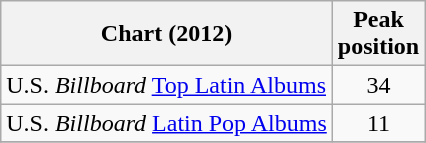<table class="wikitable sortable">
<tr>
<th align="left">Chart (2012)</th>
<th align="left">Peak<br>position</th>
</tr>
<tr>
<td align="left">U.S. <em>Billboard</em> <a href='#'>Top Latin Albums</a></td>
<td align="center">34</td>
</tr>
<tr>
<td align="left">U.S. <em>Billboard</em> <a href='#'>Latin Pop Albums</a></td>
<td align="center">11</td>
</tr>
<tr>
</tr>
</table>
